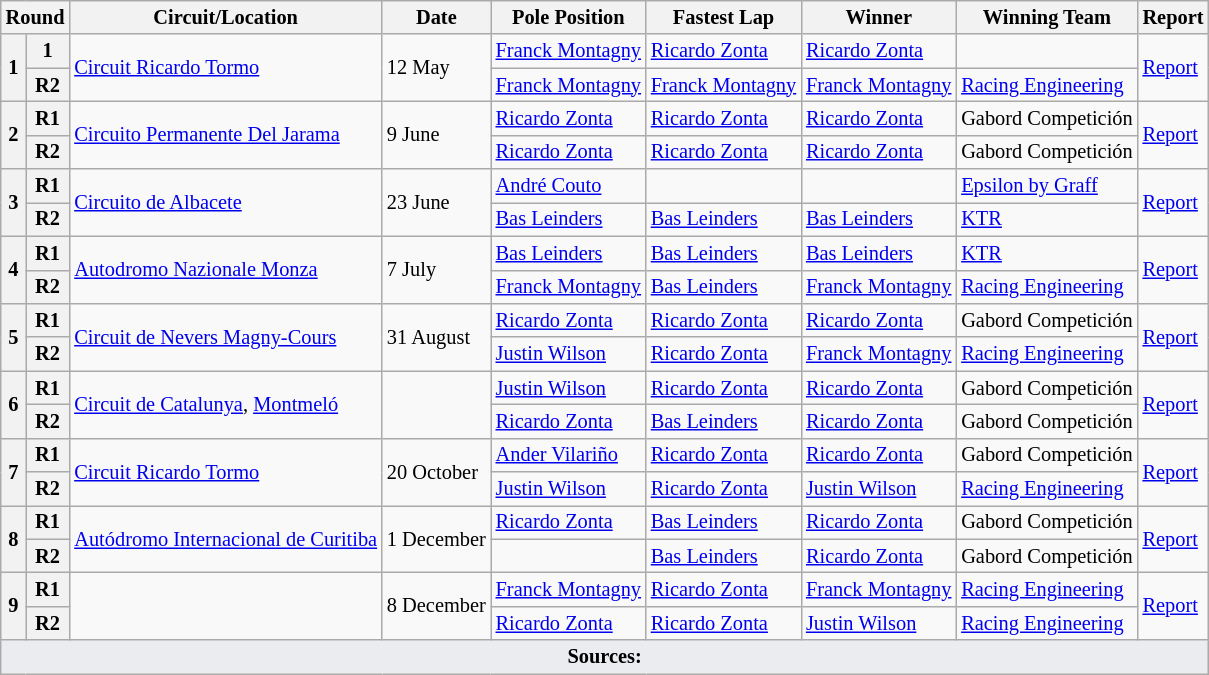<table class="wikitable" style="font-size: 85%">
<tr>
<th colspan=2>Round</th>
<th>Circuit/Location</th>
<th>Date</th>
<th>Pole Position</th>
<th>Fastest Lap</th>
<th>Winner</th>
<th>Winning Team</th>
<th>Report</th>
</tr>
<tr>
<th rowspan=2>1</th>
<th>1</th>
<td rowspan=2> <a href='#'>Circuit Ricardo Tormo</a></td>
<td rowspan=2>12 May</td>
<td> <a href='#'>Franck Montagny</a></td>
<td> <a href='#'>Ricardo Zonta</a></td>
<td> <a href='#'>Ricardo Zonta</a></td>
<td></td>
<td rowspan=2><a href='#'>Report</a></td>
</tr>
<tr>
<th>R2</th>
<td> <a href='#'>Franck Montagny</a></td>
<td> <a href='#'>Franck Montagny</a></td>
<td> <a href='#'>Franck Montagny</a></td>
<td> <a href='#'>Racing Engineering</a></td>
</tr>
<tr>
<th rowspan=2>2</th>
<th>R1</th>
<td rowspan=2> <a href='#'>Circuito Permanente Del Jarama</a></td>
<td rowspan=2>9 June</td>
<td> <a href='#'>Ricardo Zonta</a></td>
<td> <a href='#'>Ricardo Zonta</a></td>
<td> <a href='#'>Ricardo Zonta</a></td>
<td> Gabord Competición</td>
<td rowspan=2><a href='#'>Report</a></td>
</tr>
<tr>
<th>R2</th>
<td> <a href='#'>Ricardo Zonta</a></td>
<td> <a href='#'>Ricardo Zonta</a></td>
<td> <a href='#'>Ricardo Zonta</a></td>
<td> Gabord Competición</td>
</tr>
<tr>
<th rowspan=2>3</th>
<th>R1</th>
<td rowspan=2> <a href='#'>Circuito de Albacete</a></td>
<td rowspan=2>23 June</td>
<td> <a href='#'>André Couto</a></td>
<td></td>
<td></td>
<td> <a href='#'>Epsilon by Graff</a></td>
<td rowspan=2><a href='#'>Report</a></td>
</tr>
<tr>
<th>R2</th>
<td> <a href='#'>Bas Leinders</a></td>
<td> <a href='#'>Bas Leinders</a></td>
<td> <a href='#'>Bas Leinders</a></td>
<td> <a href='#'>KTR</a></td>
</tr>
<tr>
<th rowspan=2>4</th>
<th>R1</th>
<td rowspan=2> <a href='#'>Autodromo Nazionale Monza</a></td>
<td rowspan=2>7 July</td>
<td> <a href='#'>Bas Leinders</a></td>
<td> <a href='#'>Bas Leinders</a></td>
<td> <a href='#'>Bas Leinders</a></td>
<td> <a href='#'>KTR</a></td>
<td rowspan=2><a href='#'>Report</a></td>
</tr>
<tr>
<th>R2</th>
<td> <a href='#'>Franck Montagny</a></td>
<td> <a href='#'>Bas Leinders</a></td>
<td> <a href='#'>Franck Montagny</a></td>
<td> <a href='#'>Racing Engineering</a></td>
</tr>
<tr>
<th rowspan=2>5</th>
<th>R1</th>
<td rowspan=2> <a href='#'>Circuit de Nevers Magny-Cours</a></td>
<td rowspan=2>31 August</td>
<td> <a href='#'>Ricardo Zonta</a></td>
<td> <a href='#'>Ricardo Zonta</a></td>
<td> <a href='#'>Ricardo Zonta</a></td>
<td> Gabord Competición</td>
<td rowspan=2><a href='#'>Report</a></td>
</tr>
<tr>
<th>R2</th>
<td> <a href='#'>Justin Wilson</a></td>
<td> <a href='#'>Ricardo Zonta</a></td>
<td> <a href='#'>Franck Montagny</a></td>
<td> <a href='#'>Racing Engineering</a></td>
</tr>
<tr>
<th rowspan=2>6</th>
<th>R1</th>
<td rowspan=2> <a href='#'>Circuit de Catalunya</a>, <a href='#'>Montmeló</a></td>
<td rowspan=2></td>
<td> <a href='#'>Justin Wilson</a></td>
<td> <a href='#'>Ricardo Zonta</a></td>
<td> <a href='#'>Ricardo Zonta</a></td>
<td> Gabord Competición</td>
<td rowspan=2><a href='#'>Report</a></td>
</tr>
<tr>
<th>R2</th>
<td> <a href='#'>Ricardo Zonta</a></td>
<td> <a href='#'>Bas Leinders</a></td>
<td> <a href='#'>Ricardo Zonta</a></td>
<td> Gabord Competición</td>
</tr>
<tr>
<th rowspan=2>7</th>
<th>R1</th>
<td rowspan=2> <a href='#'>Circuit Ricardo Tormo</a></td>
<td rowspan=2>20 October</td>
<td> <a href='#'>Ander Vilariño</a></td>
<td> <a href='#'>Ricardo Zonta</a></td>
<td> <a href='#'>Ricardo Zonta</a></td>
<td> Gabord Competición</td>
<td rowspan=2><a href='#'>Report</a></td>
</tr>
<tr>
<th>R2</th>
<td> <a href='#'>Justin Wilson</a></td>
<td> <a href='#'>Ricardo Zonta</a></td>
<td> <a href='#'>Justin Wilson</a></td>
<td> <a href='#'>Racing Engineering</a></td>
</tr>
<tr>
<th rowspan=2>8</th>
<th>R1</th>
<td rowspan=2> <a href='#'>Autódromo Internacional de Curitiba</a></td>
<td rowspan=2>1 December</td>
<td> <a href='#'>Ricardo Zonta</a></td>
<td> <a href='#'>Bas Leinders</a></td>
<td> <a href='#'>Ricardo Zonta</a></td>
<td> Gabord Competición</td>
<td rowspan=2><a href='#'>Report</a></td>
</tr>
<tr>
<th>R2</th>
<td></td>
<td> <a href='#'>Bas Leinders</a></td>
<td> <a href='#'>Ricardo Zonta</a></td>
<td> Gabord Competición</td>
</tr>
<tr>
<th rowspan=2>9</th>
<th>R1</th>
<td rowspan=2></td>
<td rowspan=2>8 December</td>
<td> <a href='#'>Franck Montagny</a></td>
<td> <a href='#'>Ricardo Zonta</a></td>
<td> <a href='#'>Franck Montagny</a></td>
<td> <a href='#'>Racing Engineering</a></td>
<td rowspan=2><a href='#'>Report</a></td>
</tr>
<tr>
<th>R2</th>
<td> <a href='#'>Ricardo Zonta</a></td>
<td> <a href='#'>Ricardo Zonta</a></td>
<td> <a href='#'>Justin Wilson</a></td>
<td> <a href='#'>Racing Engineering</a></td>
</tr>
<tr class="sortbottom">
<td colspan="10" style="background-color:#EAECF0;text-align:center"><strong>Sources:</strong></td>
</tr>
</table>
